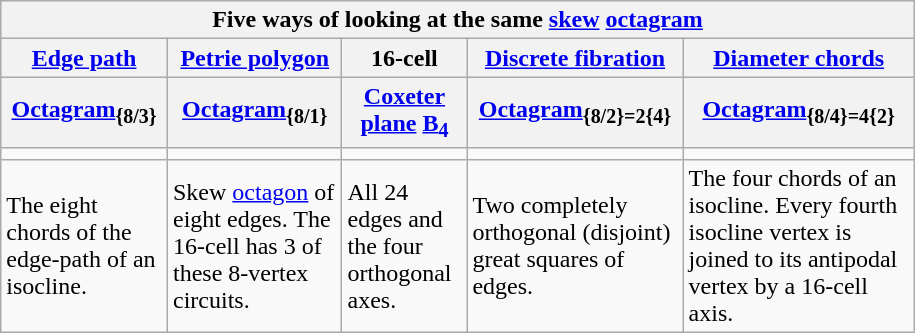<table class="wikitable" width=610>
<tr>
<th colspan=5>Five ways of looking at the same <a href='#'>skew</a> <a href='#'>octagram</a></th>
</tr>
<tr>
<th><a href='#'>Edge path</a></th>
<th><a href='#'>Petrie polygon</a></th>
<th>16-cell</th>
<th><a href='#'>Discrete fibration</a></th>
<th><a href='#'>Diameter chords</a></th>
</tr>
<tr>
<th><a href='#'>Octagram</a><sub>{8/3}</sub></th>
<th><a href='#'>Octagram</a><sub>{8/1}</sub></th>
<th><a href='#'>Coxeter plane</a> <a href='#'>B<sub>4</sub></a></th>
<th><a href='#'>Octagram</a><sub>{8/2}=2{4}</sub></th>
<th><a href='#'>Octagram</a><sub>{8/4}=4{2}</sub></th>
</tr>
<tr>
<td align=center></td>
<td align=center></td>
<td align=center></td>
<td align=center></td>
<td align=center></td>
</tr>
<tr>
<td>The eight  chords of the edge-path of an isocline.</td>
<td>Skew <a href='#'>octagon</a> of eight  edges. The 16-cell has 3 of these 8-vertex circuits.</td>
<td>All 24  edges and the four  orthogonal axes.</td>
<td>Two completely orthogonal (disjoint) great squares of  edges.</td>
<td>The four  chords of an isocline. Every fourth isocline vertex is joined to its antipodal vertex by a 16-cell axis.</td>
</tr>
</table>
